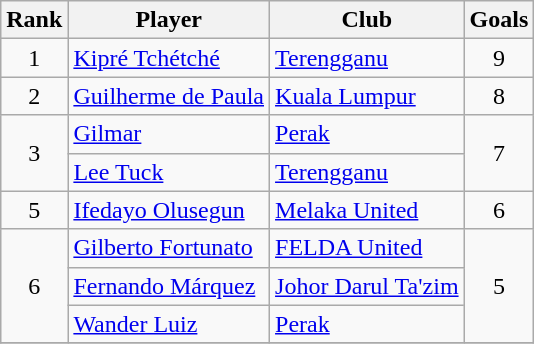<table class="wikitable">
<tr>
<th>Rank</th>
<th>Player</th>
<th>Club</th>
<th>Goals</th>
</tr>
<tr>
<td align=center rowspan=1>1</td>
<td> <a href='#'>Kipré Tchétché</a></td>
<td><a href='#'>Terengganu</a></td>
<td align=center rowspan=1>9</td>
</tr>
<tr>
<td align=center rowspan=1>2</td>
<td> <a href='#'>Guilherme de Paula</a></td>
<td><a href='#'>Kuala Lumpur</a></td>
<td align=center rowspan=1>8</td>
</tr>
<tr>
<td align=center rowspan=2>3</td>
<td> <a href='#'>Gilmar</a></td>
<td><a href='#'>Perak</a></td>
<td align=center rowspan=2>7</td>
</tr>
<tr>
<td> <a href='#'>Lee Tuck</a></td>
<td><a href='#'>Terengganu</a></td>
</tr>
<tr>
<td align=center rowspan=1>5</td>
<td> <a href='#'>Ifedayo Olusegun</a></td>
<td><a href='#'>Melaka United</a></td>
<td align=center rowspan=1>6</td>
</tr>
<tr>
<td align=center rowspan=3>6</td>
<td> <a href='#'>Gilberto Fortunato</a></td>
<td><a href='#'>FELDA United</a></td>
<td align=center rowspan=3>5</td>
</tr>
<tr>
<td> <a href='#'>Fernando Márquez</a></td>
<td><a href='#'>Johor Darul Ta'zim</a></td>
</tr>
<tr>
<td> <a href='#'>Wander Luiz</a></td>
<td><a href='#'>Perak</a></td>
</tr>
<tr>
</tr>
</table>
